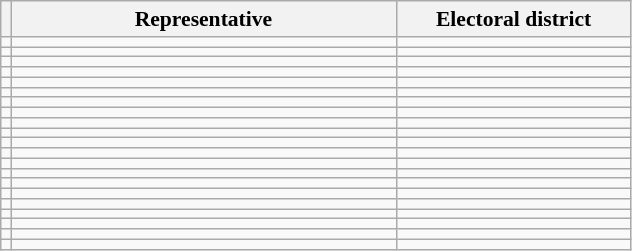<table class="sortable wikitable" style="text-align:left; font-size:90%">
<tr>
<th></th>
<th width="250">Representative</th>
<th width="150">Electoral district</th>
</tr>
<tr>
<td></td>
<td></td>
<td></td>
</tr>
<tr>
<td></td>
<td></td>
<td></td>
</tr>
<tr>
<td></td>
<td></td>
<td></td>
</tr>
<tr>
<td></td>
<td></td>
<td></td>
</tr>
<tr>
<td></td>
<td></td>
<td></td>
</tr>
<tr>
<td></td>
<td></td>
<td></td>
</tr>
<tr>
<td></td>
<td></td>
<td></td>
</tr>
<tr>
<td></td>
<td></td>
<td></td>
</tr>
<tr>
<td></td>
<td></td>
<td></td>
</tr>
<tr>
<td></td>
<td></td>
<td></td>
</tr>
<tr>
<td></td>
<td></td>
<td></td>
</tr>
<tr>
<td></td>
<td></td>
<td></td>
</tr>
<tr>
<td></td>
<td></td>
<td></td>
</tr>
<tr>
<td></td>
<td></td>
<td></td>
</tr>
<tr>
<td></td>
<td></td>
<td></td>
</tr>
<tr>
<td></td>
<td></td>
<td></td>
</tr>
<tr>
<td></td>
<td></td>
<td></td>
</tr>
<tr>
<td></td>
<td></td>
<td></td>
</tr>
<tr>
<td></td>
<td></td>
<td></td>
</tr>
<tr>
<td></td>
<td></td>
<td></td>
</tr>
<tr>
<td></td>
<td></td>
<td></td>
</tr>
</table>
